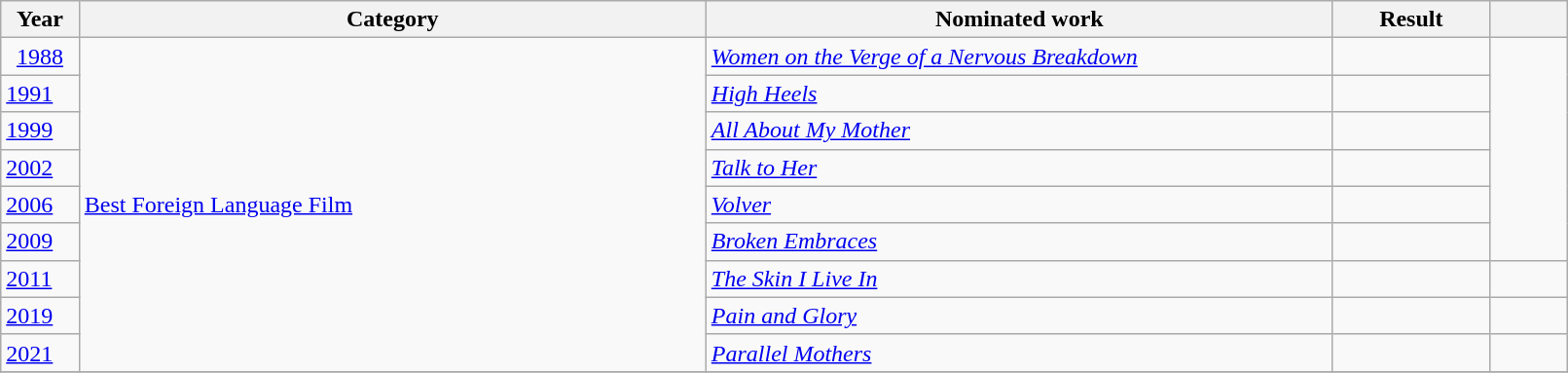<table class="wikitable" style="width:85%;">
<tr>
<th width=5%>Year</th>
<th style="width:40%;">Category</th>
<th style="width:40%;">Nominated work</th>
<th style="width:10%;">Result</th>
<th width=5%></th>
</tr>
<tr>
<td style="text-align:center;"><a href='#'>1988</a></td>
<td rowspan=9><a href='#'>Best Foreign Language Film</a></td>
<td><em><a href='#'>Women on the Verge of a Nervous Breakdown</a></em></td>
<td></td>
<td rowspan=6"></td>
</tr>
<tr>
<td><a href='#'>1991</a></td>
<td><em><a href='#'>High Heels</a></em></td>
<td></td>
</tr>
<tr>
<td><a href='#'>1999</a></td>
<td><em><a href='#'>All About My Mother</a></em></td>
<td></td>
</tr>
<tr>
<td><a href='#'>2002</a></td>
<td><em><a href='#'>Talk to Her</a></em></td>
<td></td>
</tr>
<tr>
<td><a href='#'>2006</a></td>
<td><em><a href='#'>Volver</a></em></td>
<td></td>
</tr>
<tr>
<td><a href='#'>2009</a></td>
<td><em><a href='#'>Broken Embraces</a></em></td>
<td></td>
</tr>
<tr>
<td><a href='#'>2011</a></td>
<td><em><a href='#'>The Skin I Live In</a></em></td>
<td></td>
<td></td>
</tr>
<tr>
<td><a href='#'>2019</a></td>
<td><em><a href='#'>Pain and Glory</a></em></td>
<td></td>
<td></td>
</tr>
<tr>
<td><a href='#'>2021</a></td>
<td><em><a href='#'>Parallel Mothers</a></em></td>
<td></td>
<td></td>
</tr>
<tr>
</tr>
</table>
